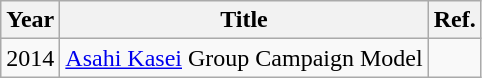<table class="wikitable">
<tr>
<th>Year</th>
<th>Title</th>
<th>Ref.</th>
</tr>
<tr>
<td>2014</td>
<td><a href='#'>Asahi Kasei</a> Group Campaign Model</td>
<td></td>
</tr>
</table>
